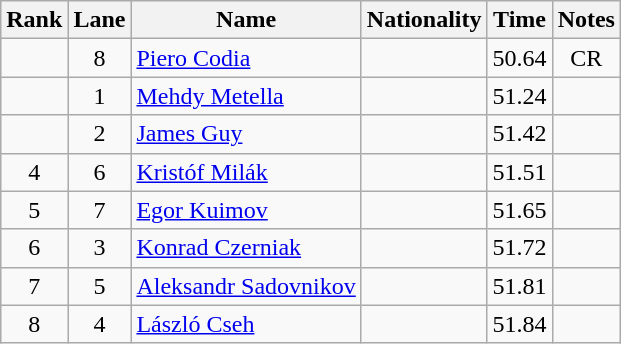<table class="wikitable sortable" style="text-align:center">
<tr>
<th>Rank</th>
<th>Lane</th>
<th>Name</th>
<th>Nationality</th>
<th>Time</th>
<th>Notes</th>
</tr>
<tr>
<td></td>
<td>8</td>
<td align=left><a href='#'>Piero Codia</a></td>
<td align=left></td>
<td>50.64</td>
<td>CR</td>
</tr>
<tr>
<td></td>
<td>1</td>
<td align=left><a href='#'>Mehdy Metella</a></td>
<td align=left></td>
<td>51.24</td>
<td></td>
</tr>
<tr>
<td></td>
<td>2</td>
<td align=left><a href='#'>James Guy</a></td>
<td align=left></td>
<td>51.42</td>
<td></td>
</tr>
<tr>
<td>4</td>
<td>6</td>
<td align=left><a href='#'>Kristóf Milák</a></td>
<td align=left></td>
<td>51.51</td>
<td></td>
</tr>
<tr>
<td>5</td>
<td>7</td>
<td align=left><a href='#'>Egor Kuimov</a></td>
<td align=left></td>
<td>51.65</td>
<td></td>
</tr>
<tr>
<td>6</td>
<td>3</td>
<td align=left><a href='#'>Konrad Czerniak</a></td>
<td align=left></td>
<td>51.72</td>
<td></td>
</tr>
<tr>
<td>7</td>
<td>5</td>
<td align=left><a href='#'>Aleksandr Sadovnikov</a></td>
<td align=left></td>
<td>51.81</td>
<td></td>
</tr>
<tr>
<td>8</td>
<td>4</td>
<td align=left><a href='#'>László Cseh</a></td>
<td align=left></td>
<td>51.84</td>
<td></td>
</tr>
</table>
